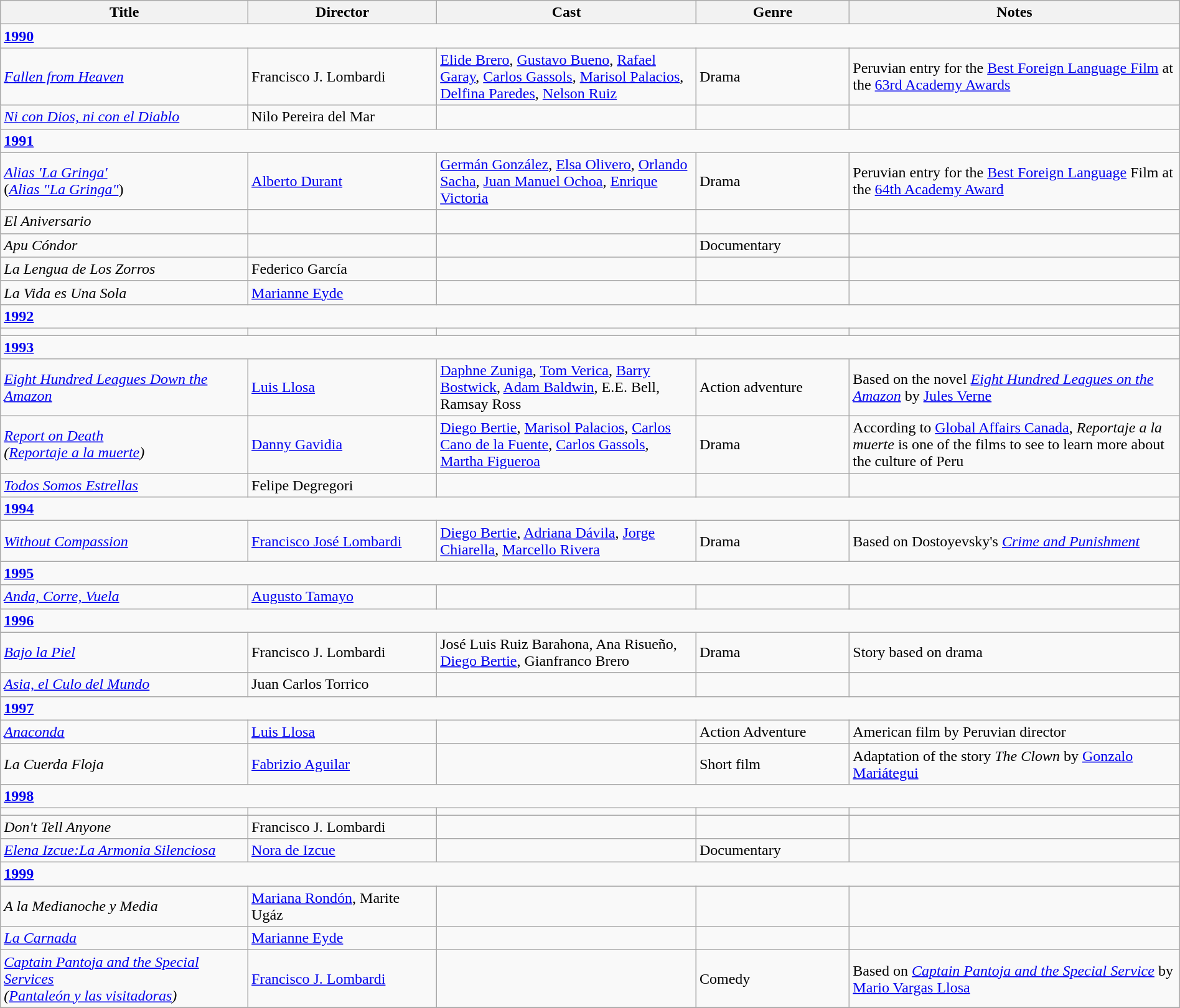<table class="wikitable" width= "100%">
<tr>
<th width=21%>Title</th>
<th width=16%>Director</th>
<th width=22%>Cast</th>
<th width=13%>Genre</th>
<th width=28%>Notes</th>
</tr>
<tr>
<td colspan="5" ><strong><a href='#'>1990</a></strong></td>
</tr>
<tr>
<td><em><a href='#'>Fallen from Heaven</a></em></td>
<td>Francisco J. Lombardi</td>
<td><a href='#'>Elide Brero</a>, <a href='#'>Gustavo Bueno</a>, <a href='#'>Rafael Garay</a>, <a href='#'>Carlos Gassols</a>, <a href='#'>Marisol Palacios</a>, <a href='#'>Delfina Paredes</a>, <a href='#'>Nelson Ruiz</a></td>
<td>Drama</td>
<td>Peruvian entry for the <a href='#'>Best Foreign Language Film</a> at the <a href='#'>63rd Academy Awards</a></td>
</tr>
<tr>
<td><em><a href='#'>Ni con Dios, ni con el Diablo</a></em></td>
<td>Nilo Pereira del Mar</td>
<td></td>
<td></td>
<td></td>
</tr>
<tr>
<td colspan="5" ><strong><a href='#'>1991</a></strong></td>
</tr>
<tr>
<td><em><a href='#'>Alias 'La Gringa'</a></em><br>(<em><a href='#'>Alias "La Gringa"</a></em>)</td>
<td><a href='#'>Alberto Durant</a></td>
<td><a href='#'>Germán González</a>, <a href='#'>Elsa Olivero</a>, <a href='#'>Orlando Sacha</a>, <a href='#'>Juan Manuel Ochoa</a>, <a href='#'>Enrique Victoria</a></td>
<td>Drama</td>
<td>Peruvian entry for the <a href='#'>Best Foreign Language</a> Film at the <a href='#'>64th Academy Award</a></td>
</tr>
<tr>
<td><em>El Aniversario</em></td>
<td></td>
<td></td>
<td></td>
<td></td>
</tr>
<tr>
<td><em>Apu Cóndor</em></td>
<td></td>
<td></td>
<td>Documentary</td>
<td></td>
</tr>
<tr>
<td><em>La Lengua de Los Zorros</em></td>
<td>Federico García</td>
<td></td>
<td></td>
<td></td>
</tr>
<tr>
<td><em>La Vida es Una Sola</em></td>
<td><a href='#'>Marianne Eyde</a></td>
<td></td>
<td></td>
<td></td>
</tr>
<tr>
<td colspan="5" ><strong><a href='#'>1992</a></strong></td>
</tr>
<tr>
<td></td>
<td></td>
<td></td>
<td></td>
<td></td>
</tr>
<tr>
<td colspan="5" ><strong><a href='#'>1993</a></strong></td>
</tr>
<tr>
<td><em><a href='#'>Eight Hundred Leagues Down the Amazon</a></em></td>
<td><a href='#'>Luis Llosa</a></td>
<td><a href='#'>Daphne Zuniga</a>, <a href='#'>Tom Verica</a>, <a href='#'>Barry Bostwick</a>, <a href='#'>Adam Baldwin</a>, E.E. Bell, Ramsay Ross</td>
<td>Action adventure</td>
<td>Based on the novel <em><a href='#'>Eight Hundred Leagues on the Amazon</a></em> by <a href='#'>Jules Verne</a></td>
</tr>
<tr>
<td><em><a href='#'>Report on Death</a></em><br><em>(<a href='#'>Reportaje a la muerte</a>)</em></td>
<td><a href='#'>Danny Gavidia</a></td>
<td><a href='#'>Diego Bertie</a>, <a href='#'>Marisol Palacios</a>, <a href='#'>Carlos Cano de la Fuente</a>, <a href='#'>Carlos Gassols</a>, <a href='#'>Martha Figueroa</a></td>
<td>Drama</td>
<td>According to <a href='#'>Global Affairs Canada</a>, <em>Reportaje a la muerte</em> is one of the films to see to learn more about the culture of Peru</td>
</tr>
<tr>
<td><em><a href='#'>Todos Somos Estrellas</a></em></td>
<td>Felipe Degregori</td>
<td></td>
<td></td>
<td></td>
</tr>
<tr>
<td colspan="5" ><strong><a href='#'>1994</a></strong></td>
</tr>
<tr>
<td><em><a href='#'>Without Compassion</a></em></td>
<td><a href='#'>Francisco José Lombardi</a></td>
<td><a href='#'>Diego Bertie</a>, <a href='#'>Adriana Dávila</a>, <a href='#'>Jorge Chiarella</a>, <a href='#'>Marcello Rivera</a></td>
<td>Drama</td>
<td>Based on Dostoyevsky's <em><a href='#'>Crime and Punishment</a></em></td>
</tr>
<tr>
<td colspan="5" ><strong><a href='#'>1995</a></strong></td>
</tr>
<tr>
<td><em><a href='#'>Anda, Corre, Vuela</a></em></td>
<td><a href='#'>Augusto Tamayo</a></td>
<td></td>
<td></td>
<td></td>
</tr>
<tr>
<td colspan="5" ><strong><a href='#'>1996</a></strong></td>
</tr>
<tr>
<td><a href='#'><em>Bajo la Piel</em></a></td>
<td>Francisco J. Lombardi</td>
<td>José Luis Ruiz Barahona, Ana Risueño, <a href='#'>Diego Bertie</a>, Gianfranco Brero</td>
<td>Drama</td>
<td>Story based on drama</td>
</tr>
<tr>
<td><a href='#'><em>Asia, el Culo del Mundo</em></a></td>
<td>Juan Carlos Torrico</td>
<td></td>
<td></td>
<td></td>
</tr>
<tr>
<td colspan="5" ><strong><a href='#'>1997</a></strong></td>
</tr>
<tr>
<td><a href='#'><em>Anaconda</em></a></td>
<td><a href='#'>Luis Llosa</a></td>
<td></td>
<td>Action Adventure</td>
<td>American film by Peruvian director</td>
</tr>
<tr>
<td><em>La Cuerda Floja</em></td>
<td><a href='#'>Fabrizio Aguilar</a></td>
<td></td>
<td>Short film</td>
<td>Adaptation of the story <em>The Clown</em> by <a href='#'>Gonzalo Mariátegui</a></td>
</tr>
<tr>
<td colspan="5" ><strong><a href='#'>1998</a></strong></td>
</tr>
<tr>
<td><em></em></td>
<td></td>
<td></td>
<td></td>
<td></td>
</tr>
<tr>
<td><em>Don't Tell Anyone</em></td>
<td>Francisco J. Lombardi</td>
<td></td>
<td></td>
<td></td>
</tr>
<tr>
<td><em><a href='#'>Elena Izcue:La Armonia Silenciosa</a></em></td>
<td><a href='#'>Nora de Izcue</a></td>
<td></td>
<td>Documentary</td>
<td></td>
</tr>
<tr>
<td colspan="5" ><strong><a href='#'>1999</a></strong></td>
</tr>
<tr>
<td><em>A la Medianoche y Media</em></td>
<td><a href='#'>Mariana Rondón</a>, Marite Ugáz</td>
<td></td>
<td></td>
<td></td>
</tr>
<tr>
<td><em><a href='#'>La Carnada</a></em></td>
<td><a href='#'>Marianne Eyde</a></td>
<td></td>
<td></td>
<td></td>
</tr>
<tr>
<td><em><a href='#'>Captain Pantoja and the Special Services</a></em><br><em>(<a href='#'>Pantaleón y las visitadoras</a>)</em></td>
<td><a href='#'>Francisco J. Lombardi</a></td>
<td></td>
<td>Comedy</td>
<td>Based on <em><a href='#'>Captain Pantoja and the Special Service</a></em> by <a href='#'>Mario Vargas Llosa</a></td>
</tr>
<tr>
</tr>
</table>
